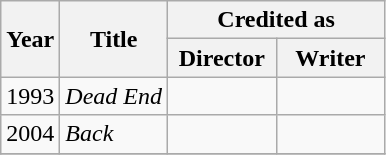<table class="wikitable sortable">
<tr>
<th rowspan="2">Year</th>
<th rowspan="2">Title</th>
<th colspan="2">Credited as</th>
</tr>
<tr>
<th width="65">Director</th>
<th width="65">Writer</th>
</tr>
<tr>
<td>1993</td>
<td><em>Dead End</em></td>
<td></td>
<td></td>
</tr>
<tr>
<td>2004</td>
<td><em>Back</em></td>
<td></td>
<td></td>
</tr>
<tr>
</tr>
</table>
